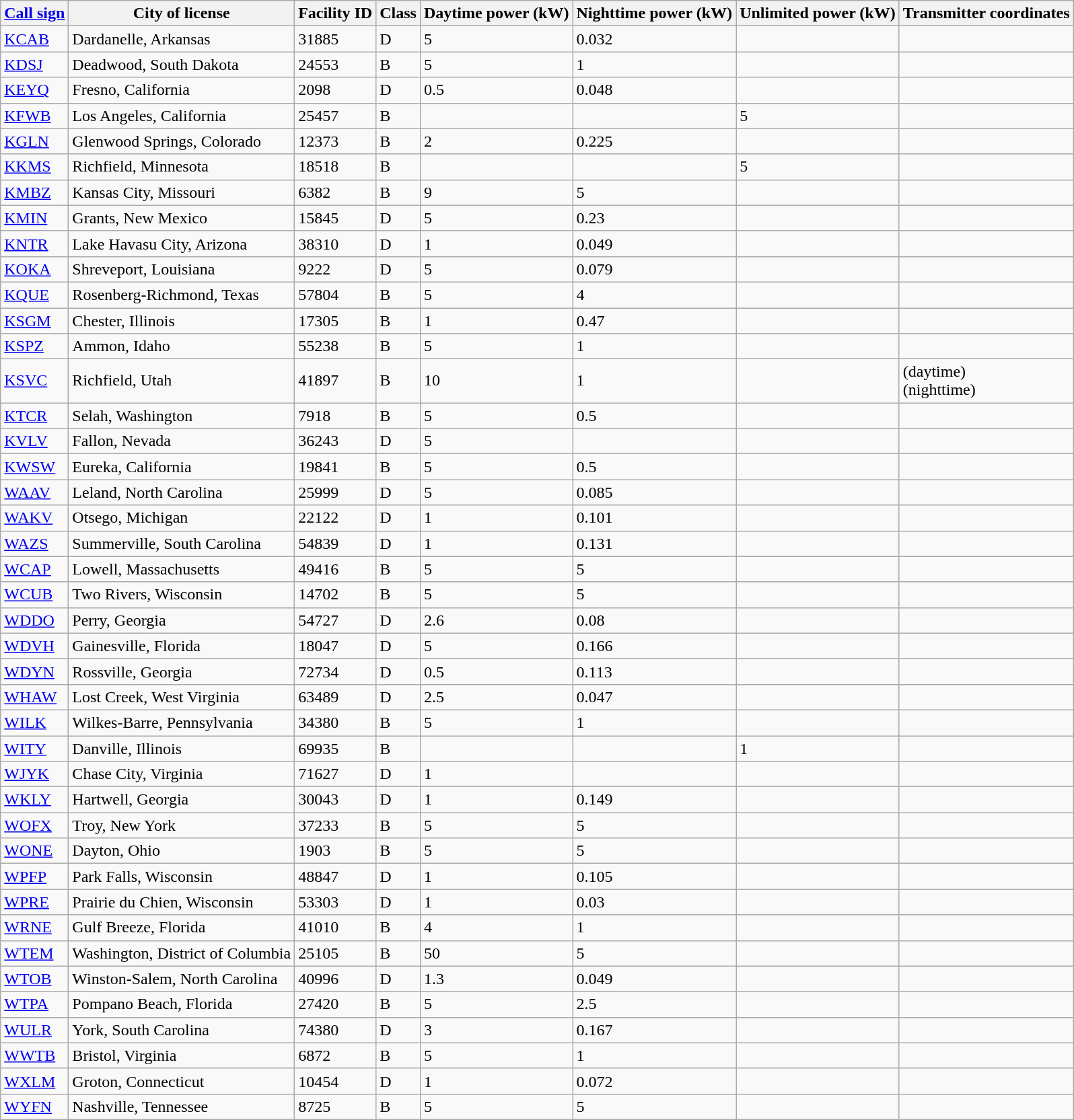<table class="wikitable sortable">
<tr>
<th><a href='#'>Call sign</a></th>
<th>City of license</th>
<th>Facility ID</th>
<th>Class</th>
<th>Daytime power (kW)</th>
<th>Nighttime power (kW)</th>
<th>Unlimited power (kW)</th>
<th>Transmitter coordinates</th>
</tr>
<tr>
<td><a href='#'>KCAB</a></td>
<td>Dardanelle, Arkansas</td>
<td>31885</td>
<td>D</td>
<td>5</td>
<td>0.032</td>
<td></td>
<td></td>
</tr>
<tr>
<td><a href='#'>KDSJ</a></td>
<td>Deadwood, South Dakota</td>
<td>24553</td>
<td>B</td>
<td>5</td>
<td>1</td>
<td></td>
<td></td>
</tr>
<tr>
<td><a href='#'>KEYQ</a></td>
<td>Fresno, California</td>
<td>2098</td>
<td>D</td>
<td>0.5</td>
<td>0.048</td>
<td></td>
<td></td>
</tr>
<tr>
<td><a href='#'>KFWB</a></td>
<td>Los Angeles, California</td>
<td>25457</td>
<td>B</td>
<td></td>
<td></td>
<td>5</td>
<td></td>
</tr>
<tr>
<td><a href='#'>KGLN</a></td>
<td>Glenwood Springs, Colorado</td>
<td>12373</td>
<td>B</td>
<td>2</td>
<td>0.225</td>
<td></td>
<td></td>
</tr>
<tr>
<td><a href='#'>KKMS</a></td>
<td>Richfield, Minnesota</td>
<td>18518</td>
<td>B</td>
<td></td>
<td></td>
<td>5</td>
<td></td>
</tr>
<tr>
<td><a href='#'>KMBZ</a></td>
<td>Kansas City, Missouri</td>
<td>6382</td>
<td>B</td>
<td>9</td>
<td>5</td>
<td></td>
<td></td>
</tr>
<tr>
<td><a href='#'>KMIN</a></td>
<td>Grants, New Mexico</td>
<td>15845</td>
<td>D</td>
<td>5</td>
<td>0.23</td>
<td></td>
<td></td>
</tr>
<tr>
<td><a href='#'>KNTR</a></td>
<td>Lake Havasu City, Arizona</td>
<td>38310</td>
<td>D</td>
<td>1</td>
<td>0.049</td>
<td></td>
<td></td>
</tr>
<tr>
<td><a href='#'>KOKA</a></td>
<td>Shreveport, Louisiana</td>
<td>9222</td>
<td>D</td>
<td>5</td>
<td>0.079</td>
<td></td>
<td></td>
</tr>
<tr>
<td><a href='#'>KQUE</a></td>
<td>Rosenberg-Richmond, Texas</td>
<td>57804</td>
<td>B</td>
<td>5</td>
<td>4</td>
<td></td>
<td></td>
</tr>
<tr>
<td><a href='#'>KSGM</a></td>
<td>Chester, Illinois</td>
<td>17305</td>
<td>B</td>
<td>1</td>
<td>0.47</td>
<td></td>
<td></td>
</tr>
<tr>
<td><a href='#'>KSPZ</a></td>
<td>Ammon, Idaho</td>
<td>55238</td>
<td>B</td>
<td>5</td>
<td>1</td>
<td></td>
<td></td>
</tr>
<tr>
<td><a href='#'>KSVC</a></td>
<td>Richfield, Utah</td>
<td>41897</td>
<td>B</td>
<td>10</td>
<td>1</td>
<td></td>
<td> (daytime)<br> (nighttime)</td>
</tr>
<tr>
<td><a href='#'>KTCR</a></td>
<td>Selah, Washington</td>
<td>7918</td>
<td>B</td>
<td>5</td>
<td>0.5</td>
<td></td>
<td></td>
</tr>
<tr>
<td><a href='#'>KVLV</a></td>
<td>Fallon, Nevada</td>
<td>36243</td>
<td>D</td>
<td>5</td>
<td></td>
<td></td>
<td></td>
</tr>
<tr>
<td><a href='#'>KWSW</a></td>
<td>Eureka, California</td>
<td>19841</td>
<td>B</td>
<td>5</td>
<td>0.5</td>
<td></td>
<td></td>
</tr>
<tr>
<td><a href='#'>WAAV</a></td>
<td>Leland, North Carolina</td>
<td>25999</td>
<td>D</td>
<td>5</td>
<td>0.085</td>
<td></td>
<td></td>
</tr>
<tr>
<td><a href='#'>WAKV</a></td>
<td>Otsego, Michigan</td>
<td>22122</td>
<td>D</td>
<td>1</td>
<td>0.101</td>
<td></td>
<td></td>
</tr>
<tr>
<td><a href='#'>WAZS</a></td>
<td>Summerville, South Carolina</td>
<td>54839</td>
<td>D</td>
<td>1</td>
<td>0.131</td>
<td></td>
<td></td>
</tr>
<tr>
<td><a href='#'>WCAP</a></td>
<td>Lowell, Massachusetts</td>
<td>49416</td>
<td>B</td>
<td>5</td>
<td>5</td>
<td></td>
<td></td>
</tr>
<tr>
<td><a href='#'>WCUB</a></td>
<td>Two Rivers, Wisconsin</td>
<td>14702</td>
<td>B</td>
<td>5</td>
<td>5</td>
<td></td>
<td></td>
</tr>
<tr>
<td><a href='#'>WDDO</a></td>
<td>Perry, Georgia</td>
<td>54727</td>
<td>D</td>
<td>2.6</td>
<td>0.08</td>
<td></td>
<td></td>
</tr>
<tr>
<td><a href='#'>WDVH</a></td>
<td>Gainesville, Florida</td>
<td>18047</td>
<td>D</td>
<td>5</td>
<td>0.166</td>
<td></td>
<td></td>
</tr>
<tr>
<td><a href='#'>WDYN</a></td>
<td>Rossville, Georgia</td>
<td>72734</td>
<td>D</td>
<td>0.5</td>
<td>0.113</td>
<td></td>
<td></td>
</tr>
<tr>
<td><a href='#'>WHAW</a></td>
<td>Lost Creek, West Virginia</td>
<td>63489</td>
<td>D</td>
<td>2.5</td>
<td>0.047</td>
<td></td>
<td></td>
</tr>
<tr>
<td><a href='#'>WILK</a></td>
<td>Wilkes-Barre, Pennsylvania</td>
<td>34380</td>
<td>B</td>
<td>5</td>
<td>1</td>
<td></td>
<td></td>
</tr>
<tr>
<td><a href='#'>WITY</a></td>
<td>Danville, Illinois</td>
<td>69935</td>
<td>B</td>
<td></td>
<td></td>
<td>1</td>
<td></td>
</tr>
<tr>
<td><a href='#'>WJYK</a></td>
<td>Chase City, Virginia</td>
<td>71627</td>
<td>D</td>
<td>1</td>
<td></td>
<td></td>
<td></td>
</tr>
<tr>
<td><a href='#'>WKLY</a></td>
<td>Hartwell, Georgia</td>
<td>30043</td>
<td>D</td>
<td>1</td>
<td>0.149</td>
<td></td>
<td></td>
</tr>
<tr>
<td><a href='#'>WOFX</a></td>
<td>Troy, New York</td>
<td>37233</td>
<td>B</td>
<td>5</td>
<td>5</td>
<td></td>
<td></td>
</tr>
<tr>
<td><a href='#'>WONE</a></td>
<td>Dayton, Ohio</td>
<td>1903</td>
<td>B</td>
<td>5</td>
<td>5</td>
<td></td>
<td></td>
</tr>
<tr>
<td><a href='#'>WPFP</a></td>
<td>Park Falls, Wisconsin</td>
<td>48847</td>
<td>D</td>
<td>1</td>
<td>0.105</td>
<td></td>
<td></td>
</tr>
<tr>
<td><a href='#'>WPRE</a></td>
<td>Prairie du Chien, Wisconsin</td>
<td>53303</td>
<td>D</td>
<td>1</td>
<td>0.03</td>
<td></td>
<td></td>
</tr>
<tr>
<td><a href='#'>WRNE</a></td>
<td>Gulf Breeze, Florida</td>
<td>41010</td>
<td>B</td>
<td>4</td>
<td>1</td>
<td></td>
<td></td>
</tr>
<tr>
<td><a href='#'>WTEM</a></td>
<td>Washington, District of Columbia</td>
<td>25105</td>
<td>B</td>
<td>50</td>
<td>5</td>
<td></td>
<td></td>
</tr>
<tr>
<td><a href='#'>WTOB</a></td>
<td>Winston-Salem, North Carolina</td>
<td>40996</td>
<td>D</td>
<td>1.3</td>
<td>0.049</td>
<td></td>
<td></td>
</tr>
<tr>
<td><a href='#'>WTPA</a></td>
<td>Pompano Beach, Florida</td>
<td>27420</td>
<td>B</td>
<td>5</td>
<td>2.5</td>
<td></td>
<td></td>
</tr>
<tr>
<td><a href='#'>WULR</a></td>
<td>York, South Carolina</td>
<td>74380</td>
<td>D</td>
<td>3</td>
<td>0.167</td>
<td></td>
<td></td>
</tr>
<tr>
<td><a href='#'>WWTB</a></td>
<td>Bristol, Virginia</td>
<td>6872</td>
<td>B</td>
<td>5</td>
<td>1</td>
<td></td>
<td></td>
</tr>
<tr>
<td><a href='#'>WXLM</a></td>
<td>Groton, Connecticut</td>
<td>10454</td>
<td>D</td>
<td>1</td>
<td>0.072</td>
<td></td>
<td></td>
</tr>
<tr>
<td><a href='#'>WYFN</a></td>
<td>Nashville, Tennessee</td>
<td>8725</td>
<td>B</td>
<td>5</td>
<td>5</td>
<td></td>
<td></td>
</tr>
</table>
